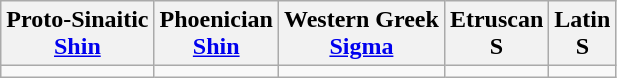<table class="wikitable">
<tr>
<th>Proto-Sinaitic<br><a href='#'>Shin</a></th>
<th>Phoenician<br><a href='#'>Shin</a></th>
<th>Western Greek<br><a href='#'>Sigma</a></th>
<th>Etruscan<br>S</th>
<th>Latin<br>S</th>
</tr>
<tr -- align=center>
<td></td>
<td></td>
<td></td>
<td></td>
<td></td>
</tr>
</table>
